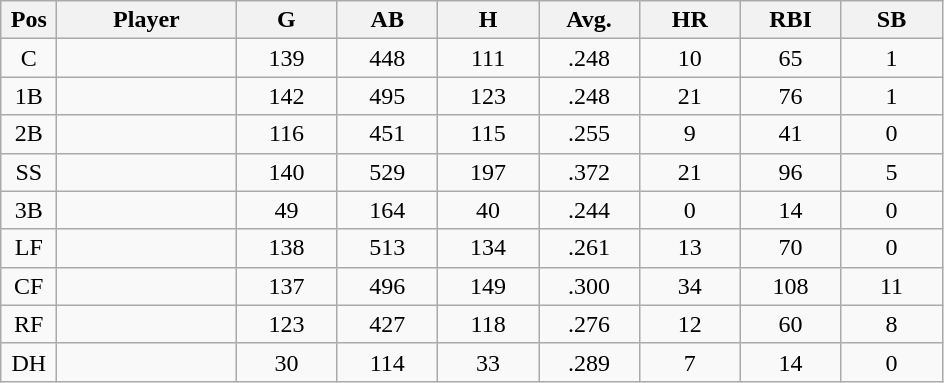<table class="wikitable sortable">
<tr>
<th bgcolor="#DDDDFF" width="5%">Pos</th>
<th bgcolor="#DDDDFF" width="16%">Player</th>
<th bgcolor="#DDDDFF" width="9%">G</th>
<th bgcolor="#DDDDFF" width="9%">AB</th>
<th bgcolor="#DDDDFF" width="9%">H</th>
<th bgcolor="#DDDDFF" width="9%">Avg.</th>
<th bgcolor="#DDDDFF" width="9%">HR</th>
<th bgcolor="#DDDDFF" width="9%">RBI</th>
<th bgcolor="#DDDDFF" width="9%">SB</th>
</tr>
<tr align="center">
<td>C</td>
<td></td>
<td>139</td>
<td>448</td>
<td>111</td>
<td>.248</td>
<td>10</td>
<td>65</td>
<td>1</td>
</tr>
<tr align="center">
<td>1B</td>
<td></td>
<td>142</td>
<td>495</td>
<td>123</td>
<td>.248</td>
<td>21</td>
<td>76</td>
<td>1</td>
</tr>
<tr align="center">
<td>2B</td>
<td></td>
<td>116</td>
<td>451</td>
<td>115</td>
<td>.255</td>
<td>9</td>
<td>41</td>
<td>0</td>
</tr>
<tr align="center">
<td>SS</td>
<td></td>
<td>140</td>
<td>529</td>
<td>197</td>
<td>.372</td>
<td>21</td>
<td>96</td>
<td>5</td>
</tr>
<tr align="center">
<td>3B</td>
<td></td>
<td>49</td>
<td>164</td>
<td>40</td>
<td>.244</td>
<td>0</td>
<td>14</td>
<td>0</td>
</tr>
<tr align="center">
<td>LF</td>
<td></td>
<td>138</td>
<td>513</td>
<td>134</td>
<td>.261</td>
<td>13</td>
<td>70</td>
<td>0</td>
</tr>
<tr align="center">
<td>CF</td>
<td></td>
<td>137</td>
<td>496</td>
<td>149</td>
<td>.300</td>
<td>34</td>
<td>108</td>
<td>11</td>
</tr>
<tr align="center">
<td>RF</td>
<td></td>
<td>123</td>
<td>427</td>
<td>118</td>
<td>.276</td>
<td>12</td>
<td>60</td>
<td>8</td>
</tr>
<tr align="center">
<td>DH</td>
<td></td>
<td>30</td>
<td>114</td>
<td>33</td>
<td>.289</td>
<td>7</td>
<td>14</td>
<td>0</td>
</tr>
</table>
